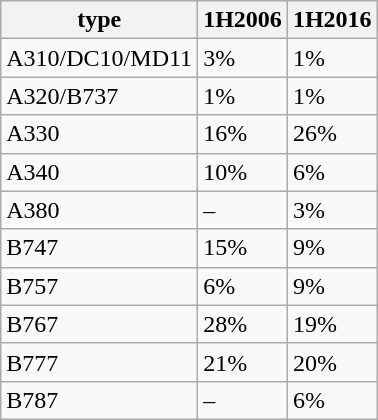<table class="wikitable sortable">
<tr>
<th>type</th>
<th>1H2006</th>
<th>1H2016</th>
</tr>
<tr>
<td>A310/DC10/MD11</td>
<td>3%</td>
<td>1%</td>
</tr>
<tr>
<td>A320/B737</td>
<td>1%</td>
<td>1%</td>
</tr>
<tr>
<td>A330</td>
<td>16%</td>
<td>26%</td>
</tr>
<tr>
<td>A340</td>
<td>10%</td>
<td>6%</td>
</tr>
<tr>
<td>A380</td>
<td>–</td>
<td>3%</td>
</tr>
<tr>
<td>B747</td>
<td>15%</td>
<td>9%</td>
</tr>
<tr>
<td>B757</td>
<td>6%</td>
<td>9%</td>
</tr>
<tr>
<td>B767</td>
<td>28%</td>
<td>19%</td>
</tr>
<tr>
<td>B777</td>
<td>21%</td>
<td>20%</td>
</tr>
<tr>
<td>B787</td>
<td>–</td>
<td>6%</td>
</tr>
</table>
